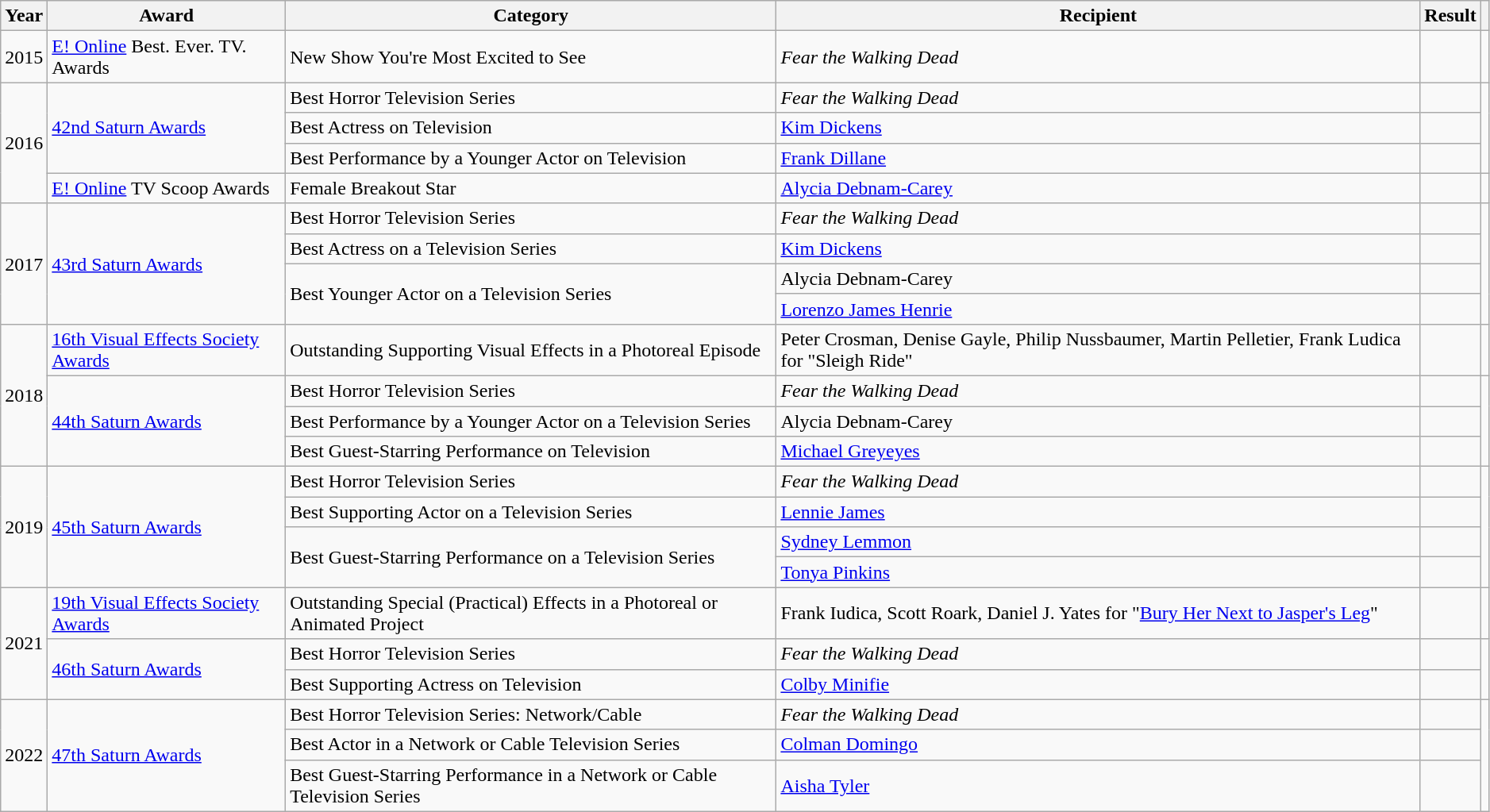<table class="wikitable sortable plainrowheaders" style="width:99%;">
<tr>
<th scope="col">Year</th>
<th scope="col">Award</th>
<th scope="col">Category</th>
<th scope="col">Recipient</th>
<th scope="col">Result</th>
<th scope="col" class="unsortable"></th>
</tr>
<tr>
<td>2015</td>
<td><a href='#'>E! Online</a> Best. Ever. TV. Awards</td>
<td>New Show You're Most Excited to See</td>
<td><em>Fear the Walking Dead</em></td>
<td></td>
<td></td>
</tr>
<tr>
<td rowspan=4>2016</td>
<td rowspan=3><a href='#'>42nd Saturn Awards</a></td>
<td>Best Horror Television Series</td>
<td><em>Fear the Walking Dead</em></td>
<td></td>
<td rowspan=3></td>
</tr>
<tr>
<td>Best Actress on Television</td>
<td><a href='#'>Kim Dickens</a></td>
<td></td>
</tr>
<tr>
<td>Best Performance by a Younger Actor on Television</td>
<td><a href='#'>Frank Dillane</a></td>
<td></td>
</tr>
<tr>
<td><a href='#'>E! Online</a> TV Scoop Awards</td>
<td>Female Breakout Star</td>
<td><a href='#'>Alycia Debnam-Carey</a></td>
<td></td>
<td></td>
</tr>
<tr>
<td rowspan=4>2017</td>
<td rowspan=4><a href='#'>43rd Saturn Awards</a></td>
<td>Best Horror Television Series</td>
<td><em>Fear the Walking Dead</em></td>
<td></td>
<td rowspan=4></td>
</tr>
<tr>
<td>Best Actress on a Television Series</td>
<td><a href='#'>Kim Dickens</a></td>
<td></td>
</tr>
<tr>
<td rowspan=2>Best Younger Actor on a Television Series</td>
<td>Alycia Debnam-Carey</td>
<td></td>
</tr>
<tr>
<td><a href='#'>Lorenzo James Henrie</a></td>
<td></td>
</tr>
<tr>
<td rowspan=4>2018</td>
<td><a href='#'>16th Visual Effects Society Awards</a></td>
<td>Outstanding Supporting Visual Effects in a Photoreal Episode</td>
<td>Peter Crosman, Denise Gayle, Philip Nussbaumer, Martin Pelletier, Frank Ludica for "Sleigh Ride"</td>
<td></td>
<td></td>
</tr>
<tr>
<td rowspan=3><a href='#'>44th Saturn Awards</a></td>
<td>Best Horror Television Series</td>
<td><em>Fear the Walking Dead</em></td>
<td></td>
<td rowspan=3></td>
</tr>
<tr>
<td>Best Performance by a Younger Actor on a Television Series</td>
<td>Alycia Debnam-Carey</td>
<td></td>
</tr>
<tr>
<td>Best Guest-Starring Performance on Television</td>
<td><a href='#'>Michael Greyeyes</a></td>
<td></td>
</tr>
<tr>
<td rowspan=4>2019</td>
<td rowspan=4><a href='#'>45th Saturn Awards</a></td>
<td>Best Horror Television Series</td>
<td><em>Fear the Walking Dead</em></td>
<td></td>
<td rowspan=4></td>
</tr>
<tr>
<td>Best Supporting Actor on a Television Series</td>
<td><a href='#'>Lennie James</a></td>
<td></td>
</tr>
<tr>
<td rowspan=2>Best Guest-Starring Performance on a Television Series</td>
<td><a href='#'>Sydney Lemmon</a></td>
<td></td>
</tr>
<tr>
<td><a href='#'>Tonya Pinkins</a></td>
<td></td>
</tr>
<tr>
<td rowspan=3>2021</td>
<td><a href='#'>19th Visual Effects Society Awards</a></td>
<td>Outstanding Special (Practical) Effects in a Photoreal or Animated Project</td>
<td>Frank Iudica, Scott Roark, Daniel J. Yates for "<a href='#'>Bury Her Next to Jasper's Leg</a>"</td>
<td></td>
<td></td>
</tr>
<tr>
<td rowspan=2><a href='#'>46th Saturn Awards</a></td>
<td>Best Horror Television Series</td>
<td><em>Fear the Walking Dead</em></td>
<td></td>
<td rowspan="2" style="text-align: center;"></td>
</tr>
<tr>
<td>Best Supporting Actress on Television</td>
<td><a href='#'>Colby Minifie</a></td>
<td></td>
</tr>
<tr>
<td rowspan=3>2022</td>
<td rowspan=3><a href='#'>47th Saturn Awards</a></td>
<td>Best Horror Television Series: Network/Cable</td>
<td><em>Fear the Walking Dead</em></td>
<td></td>
<td rowspan="3" style="text-align: center;"></td>
</tr>
<tr>
<td>Best Actor in a Network or Cable Television Series</td>
<td><a href='#'>Colman Domingo</a></td>
<td></td>
</tr>
<tr>
<td>Best Guest-Starring Performance in a Network or Cable Television Series</td>
<td><a href='#'>Aisha Tyler</a></td>
<td></td>
</tr>
</table>
